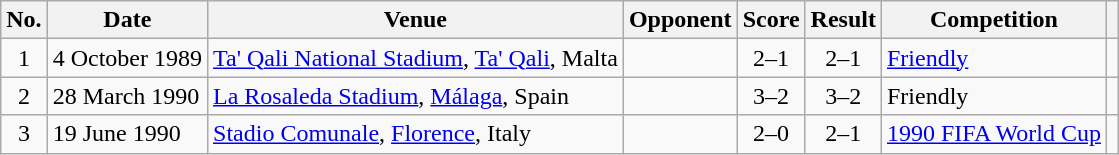<table class="wikitable sortable">
<tr>
<th scope="col">No.</th>
<th scope="col">Date</th>
<th scope="col">Venue</th>
<th scope="col">Opponent</th>
<th scope="col">Score</th>
<th scope="col">Result</th>
<th scope="col">Competition</th>
<th scope="col" class="unsortable"></th>
</tr>
<tr>
<td style="text-align:center">1</td>
<td>4 October 1989</td>
<td><a href='#'>Ta' Qali National Stadium</a>, <a href='#'>Ta' Qali</a>, Malta</td>
<td></td>
<td style="text-align:center">2–1</td>
<td style="text-align:center">2–1</td>
<td><a href='#'>Friendly</a></td>
<td></td>
</tr>
<tr>
<td style="text-align:center">2</td>
<td>28 March 1990</td>
<td><a href='#'>La Rosaleda Stadium</a>, <a href='#'>Málaga</a>, Spain</td>
<td></td>
<td style="text-align:center">3–2</td>
<td style="text-align:center">3–2</td>
<td>Friendly</td>
<td></td>
</tr>
<tr>
<td style="text-align:center">3</td>
<td>19 June 1990</td>
<td><a href='#'>Stadio Comunale</a>, <a href='#'>Florence</a>, Italy</td>
<td></td>
<td style="text-align:center">2–0</td>
<td style="text-align:center">2–1</td>
<td><a href='#'>1990 FIFA World Cup</a></td>
<td></td>
</tr>
</table>
